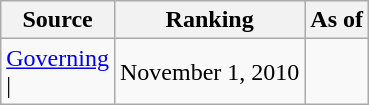<table class="wikitable" style="text-align:center">
<tr>
<th>Source</th>
<th>Ranking</th>
<th>As of</th>
</tr>
<tr>
<td align=left><a href='#'>Governing</a><br>| </td>
<td>November 1, 2010</td>
</tr>
</table>
